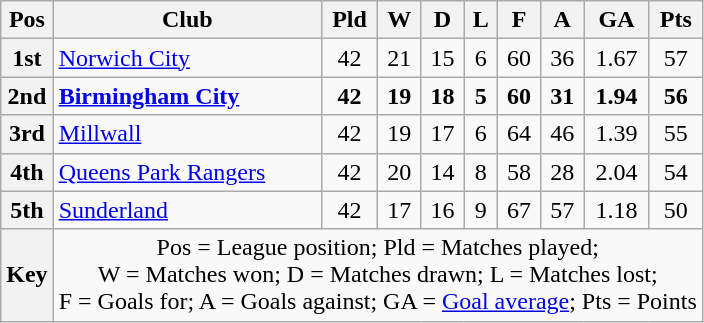<table class="wikitable" style="text-align:center">
<tr>
<th scope="col">Pos</th>
<th scope="col">Club</th>
<th scope="col">Pld</th>
<th scope="col">W</th>
<th scope="col">D</th>
<th scope="col">L</th>
<th scope="col">F</th>
<th scope="col">A</th>
<th scope="col">GA</th>
<th scope="col">Pts</th>
</tr>
<tr>
<th scope="row">1st</th>
<td align="left"><a href='#'>Norwich City</a></td>
<td>42</td>
<td>21</td>
<td>15</td>
<td>6</td>
<td>60</td>
<td>36</td>
<td>1.67</td>
<td>57</td>
</tr>
<tr style="font-weight:bold">
<th scope="row">2nd</th>
<td align="left"><a href='#'>Birmingham City</a></td>
<td>42</td>
<td>19</td>
<td>18</td>
<td>5</td>
<td>60</td>
<td>31</td>
<td>1.94</td>
<td>56</td>
</tr>
<tr>
<th scope="row">3rd</th>
<td align="left"><a href='#'>Millwall</a></td>
<td>42</td>
<td>19</td>
<td>17</td>
<td>6</td>
<td>64</td>
<td>46</td>
<td>1.39</td>
<td>55</td>
</tr>
<tr>
<th scope="row">4th</th>
<td align="left"><a href='#'>Queens Park Rangers</a></td>
<td>42</td>
<td>20</td>
<td>14</td>
<td>8</td>
<td>58</td>
<td>28</td>
<td>2.04</td>
<td>54</td>
</tr>
<tr>
<th scope="row">5th</th>
<td align="left"><a href='#'>Sunderland</a></td>
<td>42</td>
<td>17</td>
<td>16</td>
<td>9</td>
<td>67</td>
<td>57</td>
<td>1.18</td>
<td>50</td>
</tr>
<tr>
<th scope="row">Key</th>
<td colspan="9">Pos = League position; Pld = Matches played;<br>W = Matches won; D = Matches drawn; L = Matches lost;<br>F = Goals for; A = Goals against; GA = <a href='#'>Goal average</a>; Pts = Points</td>
</tr>
</table>
